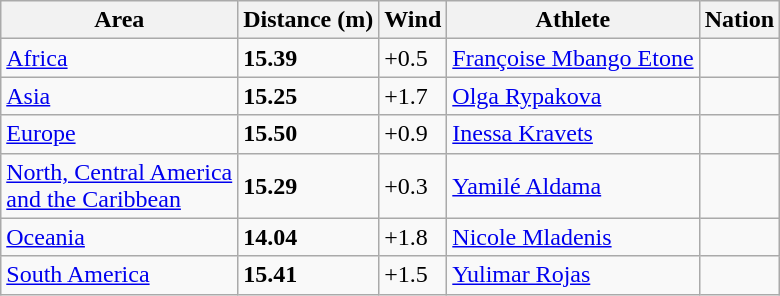<table class="wikitable">
<tr>
<th>Area</th>
<th>Distance (m)</th>
<th>Wind</th>
<th>Athlete</th>
<th>Nation</th>
</tr>
<tr>
<td><a href='#'>Africa</a> </td>
<td><strong>15.39</strong></td>
<td>+0.5</td>
<td><a href='#'>Françoise Mbango Etone</a></td>
<td></td>
</tr>
<tr>
<td><a href='#'>Asia</a> </td>
<td><strong>15.25</strong></td>
<td>+1.7</td>
<td><a href='#'>Olga Rypakova</a></td>
<td></td>
</tr>
<tr>
<td><a href='#'>Europe</a> </td>
<td><strong>15.50</strong> </td>
<td>+0.9</td>
<td><a href='#'>Inessa Kravets</a></td>
<td></td>
</tr>
<tr>
<td><a href='#'>North, Central America<br>and the Caribbean</a> </td>
<td><strong>15.29</strong></td>
<td>+0.3</td>
<td><a href='#'>Yamilé Aldama</a></td>
<td></td>
</tr>
<tr>
<td><a href='#'>Oceania</a> </td>
<td><strong>14.04</strong></td>
<td>+1.8</td>
<td><a href='#'>Nicole Mladenis</a></td>
<td></td>
</tr>
<tr>
<td><a href='#'>South America</a> </td>
<td><strong>15.41</strong></td>
<td>+1.5</td>
<td><a href='#'>Yulimar Rojas</a></td>
<td></td>
</tr>
</table>
